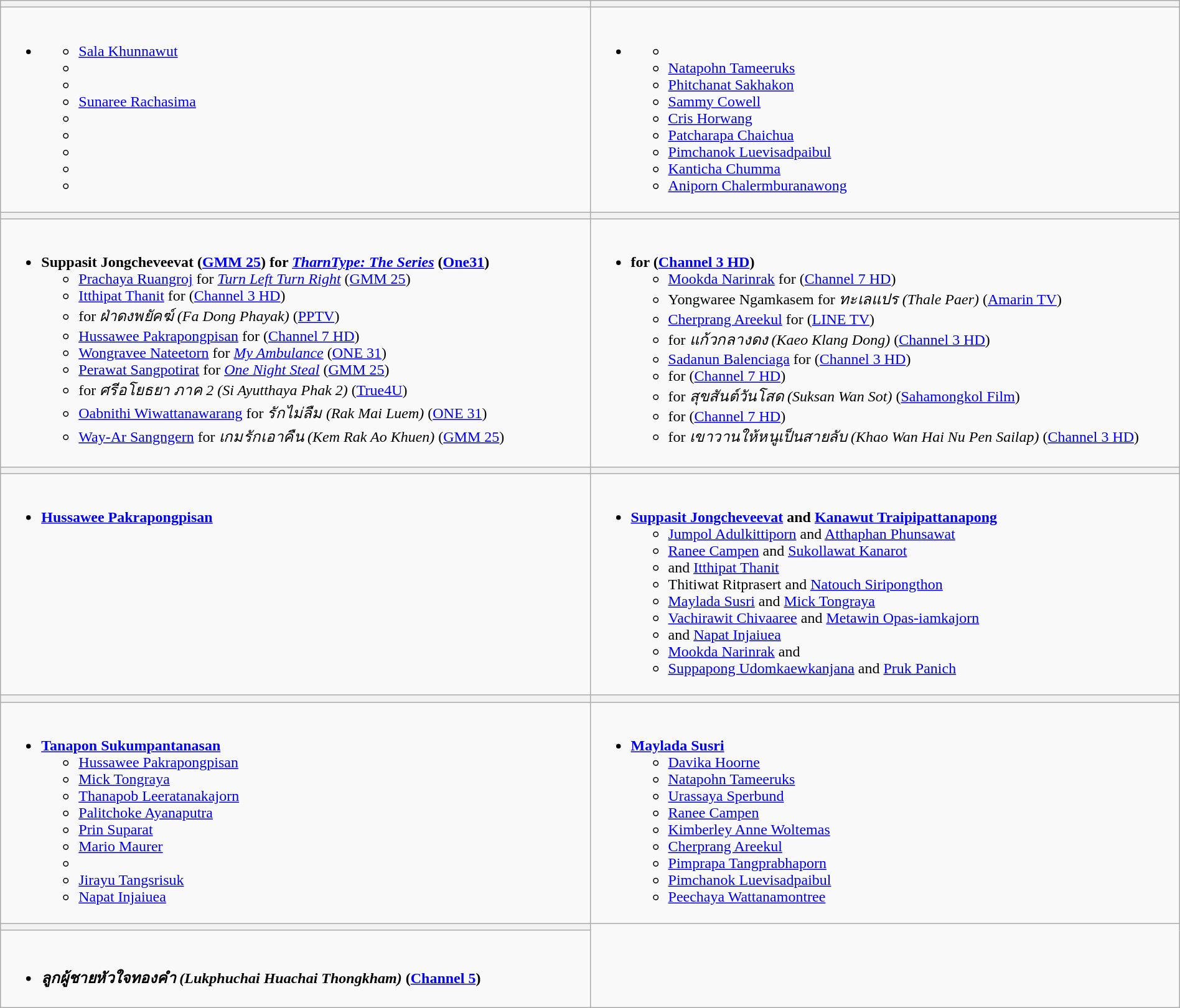<table class=wikitable width="100%">
<tr>
<th></th>
<th></th>
</tr>
<tr>
<td valign="top" width="50%"><br><ul><li><strong></strong><ul><li><a href='#'>Sala Khunnawut</a></li><li></li><li></li><li><a href='#'>Sunaree Rachasima</a></li><li></li><li></li><li></li><li></li><li></li></ul></li></ul></td>
<td valign="top" width="50%"><br><ul><li><strong></strong><ul><li></li><li><a href='#'>Natapohn Tameeruks</a></li><li><a href='#'>Phitchanat Sakhakon</a></li><li><a href='#'>Sammy Cowell</a></li><li><a href='#'>Cris Horwang</a></li><li><a href='#'>Patcharapa Chaichua</a></li><li><a href='#'>Pimchanok Luevisadpaibul</a></li><li><a href='#'>Kanticha Chumma</a></li><li><a href='#'>Aniporn Chalermburanawong</a></li></ul></li></ul></td>
</tr>
<tr>
<th></th>
<th></th>
</tr>
<tr>
<td valign="top" width="50%"><br><ul><li><strong>Suppasit Jongcheveevat (<a href='#'>GMM 25</a>) for <em><a href='#'>TharnType: The Series</a></em> (<a href='#'>One31</a>)</strong><ul><li><a href='#'>Prachaya Ruangroj</a> for <em><a href='#'>Turn Left Turn Right</a></em> (<a href='#'>GMM 25</a>)</li><li><a href='#'>Itthipat Thanit</a> for <em></em> (<a href='#'>Channel 3 HD</a>)</li><li> for <em>ฝ่าดงพยัคฆ์ (Fa Dong Phayak)</em> (<a href='#'>PPTV</a>)</li><li><a href='#'>Hussawee Pakrapongpisan</a> for <em></em> (<a href='#'>Channel 7 HD</a>)</li><li><a href='#'>Wongravee Nateetorn</a> for <em><a href='#'>My Ambulance</a></em> (<a href='#'>ONE 31</a>)</li><li><a href='#'>Perawat Sangpotirat</a> for <em><a href='#'>One Night Steal</a></em> (<a href='#'>GMM 25</a>)</li><li> for <em>ศรีอโยธยา ภาค 2 (Si Ayutthaya Phak 2)</em> (<a href='#'>True4U</a>)</li><li><a href='#'>Oabnithi Wiwattanawarang</a> for <em>รักไม่ลืม (Rak Mai Luem)</em> (<a href='#'>ONE 31</a>)</li><li><a href='#'>Way-Ar Sangngern</a> for <em>เกมรักเอาคืน (Kem Rak Ao Khuen)</em> (<a href='#'>GMM 25</a>)</li></ul></li></ul></td>
<td valign="top" width="50%"><br><ul><li><strong>  for <em></em> (<a href='#'>Channel 3 HD</a>)</strong><ul><li><a href='#'>Mookda Narinrak</a> for <em></em> (<a href='#'>Channel 7 HD</a>)</li><li>Yongwaree Ngamkasem for <em>ทะเลแปร (Thale Paer)</em> (<a href='#'>Amarin TV</a>)</li><li><a href='#'>Cherprang Areekul</a> for <em></em> (<a href='#'>LINE TV</a>)</li><li> for <em>แก้วกลางดง (Kaeo Klang Dong)</em> (<a href='#'>Channel 3 HD</a>)</li><li><a href='#'>Sadanun Balenciaga</a> for <em></em> (<a href='#'>Channel 3 HD</a>)</li><li> for <em></em> (<a href='#'>Channel 7 HD</a>)</li><li> for <em>สุขสันต์วันโสด (Suksan Wan Sot)</em> (<a href='#'>Sahamongkol Film</a>)</li><li> for <em></em> (<a href='#'>Channel 7 HD</a>)</li><li> for <em>เขาวานให้หนูเป็นสายลับ (Khao Wan Hai Nu Pen Sailap)</em> (<a href='#'>Channel 3 HD</a>)</li></ul></li></ul></td>
</tr>
<tr>
<th></th>
<th></th>
</tr>
<tr>
<td valign="top" width="50%"><br><ul><li><strong><a href='#'>Hussawee Pakrapongpisan</a></strong></li></ul></td>
<td valign="top" width="50%"><br><ul><li><strong><a href='#'>Suppasit Jongcheveevat</a> and <a href='#'>Kanawut Traipipattanapong</a></strong><ul><li><a href='#'>Jumpol Adulkittiporn</a> and <a href='#'>Atthaphan Phunsawat</a></li><li><a href='#'>Ranee Campen</a> and <a href='#'>Sukollawat Kanarot</a></li><li> and <a href='#'>Itthipat Thanit</a></li><li>Thitiwat Ritprasert and <a href='#'>Natouch Siripongthon</a></li><li><a href='#'>Maylada Susri</a> and <a href='#'>Mick Tongraya</a></li><li><a href='#'>Vachirawit Chivaaree</a> and <a href='#'>Metawin Opas-iamkajorn</a></li><li> and <a href='#'>Napat Injaiuea</a></li><li><a href='#'>Mookda Narinrak</a> and </li><li><a href='#'>Suppapong Udomkaewkanjana</a> and <a href='#'>Pruk Panich</a></li></ul></li></ul></td>
</tr>
<tr>
<th></th>
<th></th>
</tr>
<tr>
<td valign="top" width="50%"><br><ul><li><strong><a href='#'>Tanapon Sukumpantanasan</a></strong><ul><li><a href='#'>Hussawee Pakrapongpisan</a></li><li><a href='#'>Mick Tongraya</a></li><li><a href='#'>Thanapob Leeratanakajorn</a></li><li><a href='#'>Palitchoke Ayanaputra</a></li><li><a href='#'>Prin Suparat</a></li><li><a href='#'>Mario Maurer</a></li><li></li><li><a href='#'>Jirayu Tangsrisuk</a></li><li><a href='#'>Napat Injaiuea</a></li></ul></li></ul></td>
<td valign="top" width="50%"><br><ul><li><strong><a href='#'>Maylada Susri</a></strong><ul><li><a href='#'>Davika Hoorne</a></li><li><a href='#'>Natapohn Tameeruks</a></li><li><a href='#'>Urassaya Sperbund</a></li><li><a href='#'>Ranee Campen</a></li><li><a href='#'>Kimberley Anne Woltemas</a></li><li><a href='#'>Cherprang Areekul</a></li><li><a href='#'>Pimprapa Tangprabhaporn</a></li><li><a href='#'>Pimchanok Luevisadpaibul</a></li><li><a href='#'>Peechaya Wattanamontree</a></li></ul></li></ul></td>
</tr>
<tr>
<th></th>
</tr>
<tr>
<td valign="top" width="50%"><br><ul><li><strong><em>ลูกผู้ชายหัวใจทองคำ (Lukphuchai Huachai Thongkham)</em></strong> <strong>(<a href='#'>Channel 5</a>)</strong></li></ul></td>
</tr>
</table>
